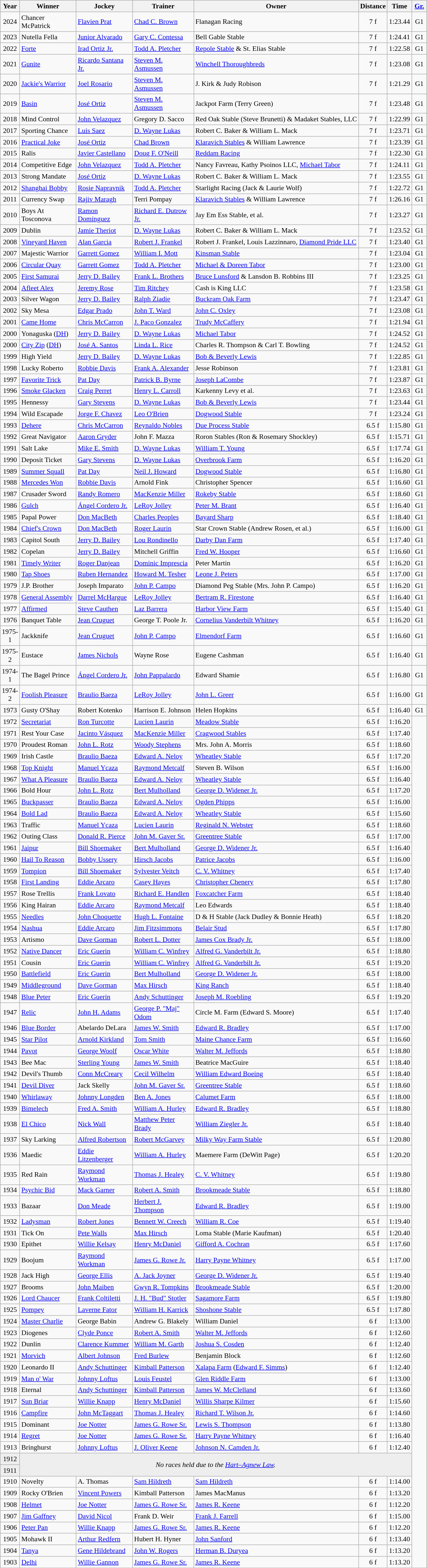<table class="wikitable sortable" style="font-size:90%">
<tr>
<th style="width:30px">Year</th>
<th style="width:110px">Winner</th>
<th style="width:110px">Jockey</th>
<th style="width:120px">Trainer</th>
<th>Owner</th>
<th style="width:25px">Distance</th>
<th style="width:25px">Time</th>
<th style="width:25px"><a href='#'>Gr.</a></th>
</tr>
<tr>
<td align=center>2024</td>
<td>Chancer McPatrick</td>
<td><a href='#'>Flavien Prat</a></td>
<td><a href='#'>Chad C. Brown</a></td>
<td>Flanagan Racing</td>
<td align=center>7 f</td>
<td>1:23.44</td>
<td align=center>G1</td>
</tr>
<tr>
<td align=center>2023</td>
<td>Nutella Fella</td>
<td><a href='#'>Junior Alvarado</a></td>
<td><a href='#'>Gary C. Contessa</a></td>
<td>Bell Gable Stable</td>
<td align=center>7 f</td>
<td>1:24.41</td>
<td align=center>G1</td>
</tr>
<tr>
<td align=center>2022</td>
<td><a href='#'>Forte</a></td>
<td><a href='#'>Irad Ortiz Jr.</a></td>
<td><a href='#'>Todd A. Pletcher</a></td>
<td><a href='#'>Repole Stable</a> & St. Elias Stable</td>
<td align=center>7 f</td>
<td>1:22.58</td>
<td align=center>G1</td>
</tr>
<tr>
<td align=center>2021</td>
<td><a href='#'>Gunite</a></td>
<td><a href='#'>Ricardo Santana Jr.</a></td>
<td><a href='#'>Steven M. Asmussen</a></td>
<td><a href='#'>Winchell Thoroughbreds</a></td>
<td align=center>7 f</td>
<td>1:23.08</td>
<td align=center>G1</td>
</tr>
<tr>
<td align=center>2020</td>
<td><a href='#'>Jackie's Warrior</a></td>
<td><a href='#'>Joel Rosario</a></td>
<td><a href='#'>Steven M. Asmussen</a></td>
<td>J. Kirk & Judy Robison</td>
<td align=center>7 f</td>
<td>1:21.29</td>
<td align=center>G1</td>
</tr>
<tr>
<td align=center>2019</td>
<td><a href='#'>Basin</a></td>
<td><a href='#'>José Ortiz</a></td>
<td><a href='#'>Steven M. Asmussen</a></td>
<td>Jackpot Farm (Terry Green)</td>
<td align=center>7 f</td>
<td>1:23.48</td>
<td align=center>G1</td>
</tr>
<tr>
<td align=center>2018</td>
<td>Mind Control</td>
<td><a href='#'>John Velazquez</a></td>
<td>Gregory D. Sacco</td>
<td>Red Oak Stable (Steve Brunetti) & Madaket Stables, LLC</td>
<td align=center>7 f</td>
<td>1:22.99</td>
<td align=center>G1</td>
</tr>
<tr>
<td align=center>2017</td>
<td>Sporting Chance</td>
<td><a href='#'>Luis Saez</a></td>
<td><a href='#'>D. Wayne Lukas</a></td>
<td>Robert C. Baker & William L. Mack</td>
<td align=center>7 f</td>
<td>1:23.71</td>
<td align=center>G1</td>
</tr>
<tr>
<td align=center>2016</td>
<td><a href='#'>Practical Joke</a></td>
<td><a href='#'>José Ortiz</a></td>
<td><a href='#'>Chad Brown</a></td>
<td><a href='#'>Klaravich Stables</a> & William Lawrence</td>
<td align=center>7 f</td>
<td>1:23.39</td>
<td align=center>G1</td>
</tr>
<tr>
<td align=center>2015</td>
<td>Ralis</td>
<td><a href='#'>Javier Castellano</a></td>
<td><a href='#'>Doug F. O'Neill</a></td>
<td><a href='#'>Reddam Racing</a></td>
<td align=center>7 f</td>
<td>1:22.30</td>
<td align=center>G1</td>
</tr>
<tr>
<td align=center>2014</td>
<td>Competitive Edge</td>
<td><a href='#'>John Velazquez</a></td>
<td><a href='#'>Todd A. Pletcher</a></td>
<td>Nancy Favreau, Kathy Psoinos LLC, <a href='#'>Michael Tabor</a></td>
<td align=center>7 f</td>
<td>1:24.11</td>
<td align=center>G1</td>
</tr>
<tr>
<td align=center>2013</td>
<td>Strong Mandate</td>
<td><a href='#'>José Ortiz</a></td>
<td><a href='#'>D. Wayne Lukas</a></td>
<td>Robert C. Baker & William L. Mack</td>
<td align=center>7 f</td>
<td>1:23.55</td>
<td align=center>G1</td>
</tr>
<tr>
<td align=center>2012</td>
<td><a href='#'>Shanghai Bobby</a></td>
<td><a href='#'>Rosie Napravnik</a></td>
<td><a href='#'>Todd A. Pletcher</a></td>
<td>Starlight Racing (Jack & Laurie Wolf)</td>
<td align=center>7 f</td>
<td>1:22.72</td>
<td align=center>G1</td>
</tr>
<tr>
<td align=center>2011</td>
<td>Currency Swap</td>
<td><a href='#'>Rajiv Maragh</a></td>
<td>Terri Pompay</td>
<td><a href='#'>Klaravich Stables</a> & William Lawrence</td>
<td align=center>7 f</td>
<td>1:26.16</td>
<td align=center>G1</td>
</tr>
<tr>
<td align=center>2010</td>
<td>Boys At Tosconova</td>
<td><a href='#'>Ramon Domínguez</a></td>
<td><a href='#'>Richard E. Dutrow Jr.</a></td>
<td>Jay Em Ess Stable, et al.</td>
<td align=center>7 f</td>
<td>1:23.27</td>
<td align=center>G1</td>
</tr>
<tr>
<td align=center>2009</td>
<td>Dublin</td>
<td><a href='#'>Jamie Theriot</a></td>
<td><a href='#'>D. Wayne Lukas</a></td>
<td>Robert C. Baker & William L. Mack</td>
<td align=center>7 f</td>
<td>1:23.52</td>
<td align=center>G1</td>
</tr>
<tr>
<td align=center>2008</td>
<td><a href='#'>Vineyard Haven</a></td>
<td><a href='#'>Alan Garcia</a></td>
<td><a href='#'>Robert J. Frankel</a></td>
<td>Robert J. Frankel, Louis Lazzinnaro, <a href='#'>Diamond Pride LLC</a></td>
<td align=center>7 f</td>
<td>1:23.40</td>
<td align=center>G1</td>
</tr>
<tr>
<td align=center>2007</td>
<td>Majestic Warrior</td>
<td><a href='#'>Garrett Gomez</a></td>
<td><a href='#'>William I. Mott</a></td>
<td><a href='#'>Kinsman Stable</a></td>
<td align=center>7 f</td>
<td>1:23.04</td>
<td align=center>G1</td>
</tr>
<tr>
<td align=center>2006</td>
<td><a href='#'>Circular Quay</a></td>
<td><a href='#'>Garrett Gomez</a></td>
<td><a href='#'>Todd A. Pletcher</a></td>
<td><a href='#'>Michael & Doreen Tabor</a></td>
<td align=center>7 f</td>
<td>1:23.00</td>
<td align=center>G1</td>
</tr>
<tr>
<td align=center>2005</td>
<td><a href='#'>First Samurai</a></td>
<td><a href='#'>Jerry D. Bailey</a></td>
<td><a href='#'>Frank L. Brothers</a></td>
<td><a href='#'>Bruce Lunsford</a> & Lansdon B. Robbins III</td>
<td align=center>7 f</td>
<td>1:23.25</td>
<td align=center>G1</td>
</tr>
<tr>
<td align=center>2004</td>
<td><a href='#'>Afleet Alex</a></td>
<td><a href='#'>Jeremy Rose</a></td>
<td><a href='#'>Tim Ritchey</a></td>
<td>Cash is King LLC</td>
<td align=center>7 f</td>
<td>1:23.58</td>
<td align=center>G1</td>
</tr>
<tr>
<td align=center>2003</td>
<td>Silver Wagon</td>
<td><a href='#'>Jerry D. Bailey</a></td>
<td><a href='#'>Ralph Ziadie</a></td>
<td><a href='#'>Buckram Oak Farm</a></td>
<td align=center>7 f</td>
<td>1:23.47</td>
<td align=center>G1</td>
</tr>
<tr>
<td align=center>2002</td>
<td>Sky Mesa</td>
<td><a href='#'>Edgar Prado</a></td>
<td><a href='#'>John T. Ward</a></td>
<td><a href='#'>John C. Oxley</a></td>
<td align=center>7 f</td>
<td>1:23.08</td>
<td align=center>G1</td>
</tr>
<tr>
<td align=center>2001</td>
<td><a href='#'>Came Home</a></td>
<td><a href='#'>Chris McCarron</a></td>
<td><a href='#'>J. Paco Gonzalez</a></td>
<td><a href='#'>Trudy McCaffery</a></td>
<td align=center>7 f</td>
<td>1:21.94</td>
<td align=center>G1</td>
</tr>
<tr>
<td align=center>2000</td>
<td>Yonaguska (<a href='#'>DH</a>)</td>
<td><a href='#'>Jerry D. Bailey</a></td>
<td><a href='#'>D. Wayne Lukas</a></td>
<td><a href='#'>Michael Tabor</a></td>
<td align=center>7 f</td>
<td>1:24.52</td>
<td align=center>G1</td>
</tr>
<tr>
<td align=center>2000</td>
<td><a href='#'>City Zip</a> (<a href='#'>DH</a>)</td>
<td><a href='#'>José A. Santos</a></td>
<td><a href='#'>Linda L. Rice</a></td>
<td>Charles R. Thompson & Carl T. Bowling</td>
<td align=center>7 f</td>
<td>1:24.52</td>
<td align=center>G1</td>
</tr>
<tr>
<td align=center>1999</td>
<td>High Yield</td>
<td><a href='#'>Jerry D. Bailey</a></td>
<td><a href='#'>D. Wayne Lukas</a></td>
<td><a href='#'>Bob & Beverly Lewis</a></td>
<td align=center>7 f</td>
<td>1:22.85</td>
<td align=center>G1</td>
</tr>
<tr>
<td align=center>1998</td>
<td>Lucky Roberto</td>
<td><a href='#'>Robbie Davis</a></td>
<td><a href='#'>Frank A. Alexander</a></td>
<td>Jesse Robinson</td>
<td align=center>7 f</td>
<td>1:23.81</td>
<td align=center>G1</td>
</tr>
<tr>
<td align=center>1997</td>
<td><a href='#'>Favorite Trick</a></td>
<td><a href='#'>Pat Day</a></td>
<td><a href='#'>Patrick B. Byrne</a></td>
<td><a href='#'>Joseph LaCombe</a></td>
<td align=center>7 f</td>
<td>1:23.87</td>
<td align=center>G1</td>
</tr>
<tr>
<td align=center>1996</td>
<td><a href='#'>Smoke Glacken</a></td>
<td><a href='#'>Craig Perret</a></td>
<td><a href='#'>Henry L. Carroll</a></td>
<td>Karkenny Levy et al.</td>
<td align=center>7 f</td>
<td>1:23.63</td>
<td align=center>G1</td>
</tr>
<tr>
<td align=center>1995</td>
<td>Hennessy</td>
<td><a href='#'>Gary Stevens</a></td>
<td><a href='#'>D. Wayne Lukas</a></td>
<td><a href='#'>Bob & Beverly Lewis</a></td>
<td align=center>7 f</td>
<td>1:23.44</td>
<td align=center>G1</td>
</tr>
<tr>
<td align=center>1994</td>
<td>Wild Escapade</td>
<td><a href='#'>Jorge F. Chavez</a></td>
<td><a href='#'>Leo O'Brien</a></td>
<td><a href='#'>Dogwood Stable</a></td>
<td align=center>7 f</td>
<td>1:23.24</td>
<td align=center>G1</td>
</tr>
<tr>
<td align=center>1993</td>
<td><a href='#'>Dehere</a></td>
<td><a href='#'>Chris McCarron</a></td>
<td><a href='#'>Reynaldo Nobles</a></td>
<td><a href='#'>Due Process Stable</a></td>
<td align=center>6.5 f</td>
<td>1:15.80</td>
<td align=center>G1</td>
</tr>
<tr>
<td align=center>1992</td>
<td>Great Navigator</td>
<td><a href='#'>Aaron Gryder</a></td>
<td>John F. Mazza</td>
<td>Roron Stables (Ron & Rosemary Shockley)</td>
<td align=center>6.5 f</td>
<td>1:15.71</td>
<td align=center>G1</td>
</tr>
<tr>
<td align=center>1991</td>
<td>Salt Lake</td>
<td><a href='#'>Mike E. Smith</a></td>
<td><a href='#'>D. Wayne Lukas</a></td>
<td><a href='#'>William T. Young</a></td>
<td align=center>6.5 f</td>
<td>1:17.74</td>
<td align=center>G1</td>
</tr>
<tr>
<td align=center>1990</td>
<td>Deposit Ticket</td>
<td><a href='#'>Gary Stevens</a></td>
<td><a href='#'>D. Wayne Lukas</a></td>
<td><a href='#'>Overbrook Farm</a></td>
<td align=center>6.5 f</td>
<td>1:16.20</td>
<td align=center>G1</td>
</tr>
<tr>
<td align=center>1989</td>
<td><a href='#'>Summer Squall</a></td>
<td><a href='#'>Pat Day</a></td>
<td><a href='#'>Neil J. Howard</a></td>
<td><a href='#'>Dogwood Stable</a></td>
<td align=center>6.5 f</td>
<td>1:16.80</td>
<td align=center>G1</td>
</tr>
<tr>
<td align=center>1988</td>
<td><a href='#'>Mercedes Won</a></td>
<td><a href='#'>Robbie Davis</a></td>
<td>Arnold Fink</td>
<td>Christopher Spencer</td>
<td align=center>6.5 f</td>
<td>1:16.60</td>
<td align=center>G1</td>
</tr>
<tr>
<td align=center>1987</td>
<td>Crusader Sword</td>
<td><a href='#'>Randy Romero</a></td>
<td><a href='#'>MacKenzie Miller</a></td>
<td><a href='#'>Rokeby Stable</a></td>
<td align=center>6.5 f</td>
<td>1:18.60</td>
<td align=center>G1</td>
</tr>
<tr>
<td align=center>1986</td>
<td><a href='#'>Gulch</a></td>
<td><a href='#'>Ángel Cordero Jr.</a></td>
<td><a href='#'>LeRoy Jolley</a></td>
<td><a href='#'>Peter M. Brant</a></td>
<td align=center>6.5 f</td>
<td>1:16.40</td>
<td align=center>G1</td>
</tr>
<tr>
<td align=center>1985</td>
<td>Papal Power</td>
<td><a href='#'>Don MacBeth</a></td>
<td><a href='#'>Charles Peoples</a></td>
<td><a href='#'>Bayard Sharp</a></td>
<td align=center>6.5 f</td>
<td>1:18.40</td>
<td align=center>G1</td>
</tr>
<tr>
<td align=center>1984</td>
<td><a href='#'>Chief's Crown</a></td>
<td><a href='#'>Don MacBeth</a></td>
<td><a href='#'>Roger Laurin</a></td>
<td>Star Crown Stable (Andrew Rosen, et al.)</td>
<td align=center>6.5 f</td>
<td>1:16.00</td>
<td align=center>G1</td>
</tr>
<tr>
<td align=center>1983</td>
<td>Capitol South</td>
<td><a href='#'>Jerry D. Bailey</a></td>
<td><a href='#'>Lou Rondinello</a></td>
<td><a href='#'>Darby Dan Farm</a></td>
<td align=center>6.5 f</td>
<td>1:17.40</td>
<td align=center>G1</td>
</tr>
<tr>
<td align=center>1982</td>
<td>Copelan</td>
<td><a href='#'>Jerry D. Bailey</a></td>
<td>Mitchell Griffin</td>
<td><a href='#'>Fred W. Hooper</a></td>
<td align=center>6.5 f</td>
<td>1:16.60</td>
<td align=center>G1</td>
</tr>
<tr>
<td align=center>1981</td>
<td><a href='#'>Timely Writer</a></td>
<td><a href='#'>Roger Danjean</a></td>
<td><a href='#'>Dominic Imprescia</a></td>
<td>Peter Martin</td>
<td align=center>6.5 f</td>
<td>1:16.20</td>
<td align=center>G1</td>
</tr>
<tr>
<td align=center>1980</td>
<td><a href='#'>Tap Shoes</a></td>
<td><a href='#'>Ruben Hernandez</a></td>
<td><a href='#'>Howard M. Tesher</a></td>
<td><a href='#'>Leone J. Peters</a></td>
<td align=center>6.5 f</td>
<td>1:17.00</td>
<td align=center>G1</td>
</tr>
<tr>
<td align=center>1979</td>
<td>J.P. Brother</td>
<td>Joseph Imparato</td>
<td><a href='#'>John P. Campo</a></td>
<td>Diamond Peg Stable (Mrs. John P. Campo)</td>
<td align=center>6.5 f</td>
<td>1:16.20</td>
<td align=center>G1</td>
</tr>
<tr>
<td align=center>1978</td>
<td><a href='#'>General Assembly</a></td>
<td><a href='#'>Darrel McHargue</a></td>
<td><a href='#'>LeRoy Jolley</a></td>
<td><a href='#'>Bertram R. Firestone</a></td>
<td align=center>6.5 f</td>
<td>1:16.40</td>
<td align=center>G1</td>
</tr>
<tr>
<td align=center>1977</td>
<td><a href='#'>Affirmed</a></td>
<td><a href='#'>Steve Cauthen</a></td>
<td><a href='#'>Laz Barrera</a></td>
<td><a href='#'>Harbor View Farm</a></td>
<td align=center>6.5 f</td>
<td>1:15.40</td>
<td align=center>G1</td>
</tr>
<tr>
<td align=center>1976</td>
<td>Banquet Table</td>
<td><a href='#'>Jean Cruguet</a></td>
<td>George T. Poole Jr.</td>
<td><a href='#'>Cornelius Vanderbilt Whitney</a></td>
<td align=center>6.5 f</td>
<td>1:16.20</td>
<td align=center>G1</td>
</tr>
<tr>
<td align=center>1975-1</td>
<td>Jackknife</td>
<td><a href='#'>Jean Cruguet</a></td>
<td><a href='#'>John P. Campo</a></td>
<td><a href='#'>Elmendorf Farm</a></td>
<td align=center>6.5 f</td>
<td>1:16.60</td>
<td align=center>G1</td>
</tr>
<tr>
<td align=center>1975-2</td>
<td>Eustace</td>
<td><a href='#'>James Nichols</a></td>
<td>Wayne Rose</td>
<td>Eugene Cashman</td>
<td align=center>6.5 f</td>
<td>1:16.40</td>
<td align=center>G1</td>
</tr>
<tr>
<td align=center>1974-1</td>
<td>The Bagel Prince</td>
<td><a href='#'>Ángel Cordero Jr.</a></td>
<td><a href='#'>John Pappalardo</a></td>
<td>Edward Shamie</td>
<td align=center>6.5 f</td>
<td>1:16.80</td>
<td align=center>G1</td>
</tr>
<tr>
<td align=center>1974-2</td>
<td><a href='#'>Foolish Pleasure</a></td>
<td><a href='#'>Braulio Baeza</a></td>
<td><a href='#'>LeRoy Jolley</a></td>
<td><a href='#'>John L. Greer</a></td>
<td align=center>6.5 f</td>
<td>1:16.00</td>
<td align=center>G1</td>
</tr>
<tr>
<td align=center>1973</td>
<td>Gusty O'Shay</td>
<td>Robert Kotenko</td>
<td>Harrison E. Johnson</td>
<td>Helen Hopkins</td>
<td align=center>6.5 f</td>
<td>1:16.40</td>
<td align=center>G1</td>
</tr>
<tr>
<td align=center>1972</td>
<td><a href='#'>Secretariat</a></td>
<td><a href='#'>Ron Turcotte</a></td>
<td><a href='#'>Lucien Laurin</a></td>
<td><a href='#'>Meadow Stable</a></td>
<td align=center>6.5 f</td>
<td>1:16.20</td>
</tr>
<tr>
<td align=center>1971</td>
<td>Rest Your Case</td>
<td><a href='#'>Jacinto Vásquez</a></td>
<td><a href='#'>MacKenzie Miller</a></td>
<td><a href='#'>Cragwood Stables</a></td>
<td align=center>6.5 f</td>
<td>1:17.40</td>
</tr>
<tr>
<td align=center>1970</td>
<td>Proudest Roman</td>
<td><a href='#'>John L. Rotz</a></td>
<td><a href='#'>Woody Stephens</a></td>
<td>Mrs. John A. Morris</td>
<td align=center>6.5 f</td>
<td>1:18.60</td>
</tr>
<tr>
<td align=center>1969</td>
<td>Irish Castle</td>
<td><a href='#'>Braulio Baeza</a></td>
<td><a href='#'>Edward A. Neloy</a></td>
<td><a href='#'>Wheatley Stable</a></td>
<td align=center>6.5 f</td>
<td>1:17.20</td>
</tr>
<tr>
<td align=center>1968</td>
<td><a href='#'>Top Knight</a></td>
<td><a href='#'>Manuel Ycaza</a></td>
<td><a href='#'>Raymond Metcalf</a></td>
<td>Steven B. Wilson</td>
<td align=center>6.5 f</td>
<td>1:16.00</td>
</tr>
<tr>
<td align=center>1967</td>
<td><a href='#'>What A Pleasure</a></td>
<td><a href='#'>Braulio Baeza</a></td>
<td><a href='#'>Edward A. Neloy</a></td>
<td><a href='#'>Wheatley Stable</a></td>
<td align=center>6.5 f</td>
<td>1:16.40</td>
</tr>
<tr>
<td align=center>1966</td>
<td>Bold Hour</td>
<td><a href='#'>John L. Rotz</a></td>
<td><a href='#'>Bert Mulholland</a></td>
<td><a href='#'>George D. Widener Jr.</a></td>
<td align=center>6.5 f</td>
<td>1:17.20</td>
</tr>
<tr>
<td align=center>1965</td>
<td><a href='#'>Buckpasser</a></td>
<td><a href='#'>Braulio Baeza</a></td>
<td><a href='#'>Edward A. Neloy</a></td>
<td><a href='#'>Ogden Phipps</a></td>
<td align=center>6.5 f</td>
<td>1:16.00</td>
</tr>
<tr>
<td align=center>1964</td>
<td><a href='#'>Bold Lad</a></td>
<td><a href='#'>Braulio Baeza</a></td>
<td><a href='#'>Edward A. Neloy</a></td>
<td><a href='#'>Wheatley Stable</a></td>
<td align=center>6.5 f</td>
<td>1:15.60</td>
</tr>
<tr>
<td align=center>1963</td>
<td>Traffic</td>
<td><a href='#'>Manuel Ycaza</a></td>
<td><a href='#'>Lucien Laurin</a></td>
<td><a href='#'>Reginald N. Webster</a></td>
<td align=center>6.5 f</td>
<td>1:18.60</td>
</tr>
<tr>
<td align=center>1962</td>
<td>Outing Class</td>
<td><a href='#'>Donald R. Pierce</a></td>
<td><a href='#'>John M. Gaver Sr.</a></td>
<td><a href='#'>Greentree Stable</a></td>
<td align=center>6.5 f</td>
<td>1:17.00</td>
</tr>
<tr>
<td align=center>1961</td>
<td><a href='#'>Jaipur</a></td>
<td><a href='#'>Bill Shoemaker</a></td>
<td><a href='#'>Bert Mulholland</a></td>
<td><a href='#'>George D. Widener Jr.</a></td>
<td align=center>6.5 f</td>
<td>1:16.40</td>
</tr>
<tr>
<td align=center>1960</td>
<td><a href='#'>Hail To Reason</a></td>
<td><a href='#'>Bobby Ussery</a></td>
<td><a href='#'>Hirsch Jacobs</a></td>
<td><a href='#'>Patrice Jacobs</a></td>
<td align=center>6.5 f</td>
<td>1:16.00</td>
</tr>
<tr>
<td align=center>1959</td>
<td><a href='#'>Tompion</a></td>
<td><a href='#'>Bill Shoemaker</a></td>
<td><a href='#'>Sylvester Veitch</a></td>
<td><a href='#'>C. V. Whitney</a></td>
<td align=center>6.5 f</td>
<td>1:17.40</td>
</tr>
<tr>
<td align=center>1958</td>
<td><a href='#'>First Landing</a></td>
<td><a href='#'>Eddie Arcaro</a></td>
<td><a href='#'>Casey Hayes</a></td>
<td><a href='#'>Christopher Chenery</a></td>
<td align=center>6.5 f</td>
<td>1:17.80</td>
</tr>
<tr>
<td align=center>1957</td>
<td>Rose Trellis</td>
<td><a href='#'>Frank Lovato</a></td>
<td><a href='#'>Richard E. Handlen</a></td>
<td><a href='#'>Foxcatcher Farm</a></td>
<td align=center>6.5 f</td>
<td>1:18.40</td>
</tr>
<tr>
<td align=center>1956</td>
<td>King Hairan</td>
<td><a href='#'>Eddie Arcaro</a></td>
<td><a href='#'>Raymond Metcalf</a></td>
<td>Leo Edwards</td>
<td align=center>6.5 f</td>
<td>1:18.40</td>
</tr>
<tr>
<td align=center>1955</td>
<td><a href='#'>Needles</a></td>
<td><a href='#'>John Choquette</a></td>
<td><a href='#'>Hugh L. Fontaine</a></td>
<td>D & H Stable (Jack Dudley & Bonnie Heath)</td>
<td align=center>6.5 f</td>
<td>1:18.20</td>
</tr>
<tr>
<td align=center>1954</td>
<td><a href='#'>Nashua</a></td>
<td><a href='#'>Eddie Arcaro</a></td>
<td><a href='#'>Jim Fitzsimmons</a></td>
<td><a href='#'>Belair Stud</a></td>
<td align=center>6.5 f</td>
<td>1:17.80</td>
</tr>
<tr>
<td align=center>1953</td>
<td>Artismo</td>
<td><a href='#'>Dave Gorman</a></td>
<td><a href='#'>Robert L. Dotter</a></td>
<td><a href='#'>James Cox Brady Jr.</a></td>
<td align=center>6.5 f</td>
<td>1:18.00</td>
</tr>
<tr>
<td align=center>1952</td>
<td><a href='#'>Native Dancer</a></td>
<td><a href='#'>Eric Guerin</a></td>
<td><a href='#'>William C. Winfrey</a></td>
<td><a href='#'>Alfred G. Vanderbilt Jr.</a></td>
<td align=center>6.5 f</td>
<td>1:18.80</td>
</tr>
<tr>
<td align=center>1951</td>
<td>Cousin</td>
<td><a href='#'>Eric Guerin</a></td>
<td><a href='#'>William C. Winfrey</a></td>
<td><a href='#'>Alfred G. Vanderbilt Jr.</a></td>
<td align=center>6.5 f</td>
<td>1:19.20</td>
</tr>
<tr>
<td align=center>1950</td>
<td><a href='#'>Battlefield</a></td>
<td><a href='#'>Eric Guerin</a></td>
<td><a href='#'>Bert Mulholland</a></td>
<td><a href='#'>George D. Widener Jr.</a></td>
<td align=center>6.5 f</td>
<td>1:18.00</td>
</tr>
<tr>
<td align=center>1949</td>
<td><a href='#'>Middleground</a></td>
<td><a href='#'>Dave Gorman</a></td>
<td><a href='#'>Max Hirsch</a></td>
<td><a href='#'>King Ranch</a></td>
<td align=center>6.5 f</td>
<td>1:18.40</td>
</tr>
<tr>
<td align=center>1948</td>
<td><a href='#'>Blue Peter</a></td>
<td><a href='#'>Eric Guerin</a></td>
<td><a href='#'>Andy Schuttinger</a></td>
<td><a href='#'>Joseph M. Roebling</a></td>
<td align=center>6.5 f</td>
<td>1:19.20</td>
</tr>
<tr>
<td align=center>1947</td>
<td><a href='#'>Relic</a></td>
<td><a href='#'>John H. Adams</a></td>
<td><a href='#'>George P. "Maj" Odom</a></td>
<td>Circle M. Farm (Edward S. Moore)</td>
<td align=center>6.5 f</td>
<td>1:17.40</td>
</tr>
<tr>
<td align=center>1946</td>
<td><a href='#'>Blue Border</a></td>
<td>Abelardo DeLara</td>
<td><a href='#'>James W. Smith</a></td>
<td><a href='#'>Edward R. Bradley</a></td>
<td align=center>6.5 f</td>
<td>1:17.00</td>
</tr>
<tr>
<td align=center>1945</td>
<td><a href='#'>Star Pilot</a></td>
<td><a href='#'>Arnold Kirkland</a></td>
<td><a href='#'>Tom Smith</a></td>
<td><a href='#'>Maine Chance Farm</a></td>
<td align=center>6.5 f</td>
<td>1:16.60</td>
</tr>
<tr>
<td align=center>1944</td>
<td><a href='#'>Pavot</a></td>
<td><a href='#'>George Woolf</a></td>
<td><a href='#'>Oscar White</a></td>
<td><a href='#'>Walter M. Jeffords</a></td>
<td align=center>6.5 f</td>
<td>1:18.80</td>
</tr>
<tr>
<td align=center>1943</td>
<td>Bee Mac</td>
<td><a href='#'>Sterling Young</a></td>
<td><a href='#'>James W. Smith</a></td>
<td>Beatrice MacGuire</td>
<td align=center>6.5 f</td>
<td>1:18.40</td>
</tr>
<tr>
<td align=center>1942</td>
<td>Devil's Thumb</td>
<td><a href='#'>Conn McCreary</a></td>
<td><a href='#'>Cecil Wilhelm</a></td>
<td><a href='#'>William Edward Boeing</a></td>
<td align=center>6.5 f</td>
<td>1:18.40</td>
</tr>
<tr>
<td align=center>1941</td>
<td><a href='#'>Devil Diver</a></td>
<td>Jack Skelly</td>
<td><a href='#'>John M. Gaver Sr.</a></td>
<td><a href='#'>Greentree Stable</a></td>
<td align=center>6.5 f</td>
<td>1:18.60</td>
</tr>
<tr>
<td align=center>1940</td>
<td><a href='#'>Whirlaway</a></td>
<td><a href='#'>Johnny Longden</a></td>
<td><a href='#'>Ben A. Jones</a></td>
<td><a href='#'>Calumet Farm</a></td>
<td align=center>6.5 f</td>
<td>1:18.00</td>
</tr>
<tr>
<td align=center>1939</td>
<td><a href='#'>Bimelech</a></td>
<td><a href='#'>Fred A. Smith</a></td>
<td><a href='#'>William A. Hurley</a></td>
<td><a href='#'>Edward R. Bradley</a></td>
<td align=center>6.5 f</td>
<td>1:18.80</td>
</tr>
<tr>
<td align=center>1938</td>
<td><a href='#'>El Chico</a></td>
<td><a href='#'>Nick Wall</a></td>
<td><a href='#'>Matthew Peter Brady</a></td>
<td><a href='#'>William Ziegler Jr.</a></td>
<td align=center>6.5 f</td>
<td>1:18.40</td>
</tr>
<tr>
<td align=center>1937</td>
<td>Sky Larking</td>
<td><a href='#'>Alfred Robertson</a></td>
<td><a href='#'>Robert McGarvey</a></td>
<td><a href='#'>Milky Way Farm Stable</a></td>
<td align=center>6.5 f</td>
<td>1:20.80</td>
</tr>
<tr>
<td align=center>1936</td>
<td>Maedic</td>
<td><a href='#'>Eddie Litzenberger</a></td>
<td><a href='#'>William A. Hurley</a></td>
<td>Maemere Farm (DeWitt Page)</td>
<td align=center>6.5 f</td>
<td>1:20.20</td>
</tr>
<tr>
<td align=center>1935</td>
<td>Red Rain</td>
<td><a href='#'>Raymond Workman</a></td>
<td><a href='#'>Thomas J. Healey</a></td>
<td><a href='#'>C. V. Whitney</a></td>
<td align=center>6.5 f</td>
<td>1:19.80</td>
</tr>
<tr>
<td align=center>1934</td>
<td><a href='#'>Psychic Bid</a></td>
<td><a href='#'>Mack Garner</a></td>
<td><a href='#'>Robert A. Smith</a></td>
<td><a href='#'>Brookmeade Stable</a></td>
<td align=center>6.5 f</td>
<td>1:18.80</td>
</tr>
<tr>
<td align=center>1933</td>
<td>Bazaar</td>
<td><a href='#'>Don Meade</a></td>
<td><a href='#'>Herbert J. Thompson</a></td>
<td><a href='#'>Edward R. Bradley</a></td>
<td align=center>6.5 f</td>
<td>1:19.00</td>
</tr>
<tr>
<td align=center>1932</td>
<td><a href='#'>Ladysman</a></td>
<td><a href='#'>Robert Jones</a></td>
<td><a href='#'>Bennett W. Creech</a></td>
<td><a href='#'>William R. Coe</a></td>
<td align=center>6.5 f</td>
<td>1:19.40</td>
</tr>
<tr>
<td align=center>1931</td>
<td>Tick On</td>
<td><a href='#'>Pete Walls</a></td>
<td><a href='#'>Max Hirsch</a></td>
<td>Loma Stable (Marie Kaufman)</td>
<td align=center>6.5 f</td>
<td>1:20.40</td>
</tr>
<tr>
<td align=center>1930</td>
<td>Epithet</td>
<td><a href='#'>Willie Kelsay</a></td>
<td><a href='#'>Henry McDaniel</a></td>
<td><a href='#'>Gifford A. Cochran</a></td>
<td align=center>6.5 f</td>
<td>1:17.60</td>
</tr>
<tr>
<td align=center>1929</td>
<td>Boojum</td>
<td><a href='#'>Raymond Workman</a></td>
<td><a href='#'>James G. Rowe Jr.</a></td>
<td><a href='#'>Harry Payne Whitney</a></td>
<td align=center>6.5 f</td>
<td>1:17.00</td>
</tr>
<tr>
<td align=center>1928</td>
<td>Jack High</td>
<td><a href='#'>George Ellis</a></td>
<td><a href='#'>A. Jack Joyner</a></td>
<td><a href='#'>George D. Widener Jr.</a></td>
<td align=center>6.5 f</td>
<td>1:19.40</td>
</tr>
<tr>
<td align=center>1927</td>
<td>Brooms</td>
<td><a href='#'>John Maiben</a></td>
<td><a href='#'>Gwyn R. Tompkins</a></td>
<td><a href='#'>Brookmeade Stable</a></td>
<td align=center>6.5 f</td>
<td>1:20.00</td>
</tr>
<tr>
<td align=center>1926</td>
<td><a href='#'>Lord Chaucer</a></td>
<td><a href='#'>Frank Coltiletti</a></td>
<td><a href='#'>J. H. "Bud" Stotler</a></td>
<td><a href='#'>Sagamore Farm</a></td>
<td align=center>6.5 f</td>
<td>1:19.80</td>
</tr>
<tr>
<td align=center>1925</td>
<td><a href='#'>Pompey</a></td>
<td><a href='#'>Laverne Fator</a></td>
<td><a href='#'>William H. Karrick</a></td>
<td><a href='#'>Shoshone Stable</a></td>
<td align=center>6.5 f</td>
<td>1:17.80</td>
</tr>
<tr>
<td align=center>1924</td>
<td><a href='#'>Master Charlie</a></td>
<td>George Babin</td>
<td>Andrew G. Blakely</td>
<td>William Daniel</td>
<td align=center>6 f</td>
<td>1:13.00</td>
</tr>
<tr>
<td align=center>1923</td>
<td>Diogenes</td>
<td><a href='#'>Clyde Ponce</a></td>
<td><a href='#'>Robert A. Smith</a></td>
<td><a href='#'>Walter M. Jeffords</a></td>
<td align=center>6 f</td>
<td>1:12.60</td>
</tr>
<tr>
<td align=center>1922</td>
<td>Dunlin</td>
<td><a href='#'>Clarence Kummer</a></td>
<td><a href='#'>William M. Garth</a></td>
<td><a href='#'>Joshua S. Cosden</a></td>
<td align=center>6 f</td>
<td>1:12.40</td>
</tr>
<tr>
<td align=center>1921</td>
<td><a href='#'>Morvich</a></td>
<td><a href='#'>Albert Johnson</a></td>
<td><a href='#'>Fred Burlew</a></td>
<td>Benjamin Block</td>
<td align=center>6 f</td>
<td>1:12.60</td>
</tr>
<tr>
<td align=center>1920</td>
<td>Leonardo II</td>
<td><a href='#'>Andy Schuttinger</a></td>
<td><a href='#'>Kimball Patterson</a></td>
<td><a href='#'>Xalapa Farm</a> (<a href='#'>Edward F. Simms</a>)</td>
<td align=center>6 f</td>
<td>1:12.40</td>
</tr>
<tr>
<td align=center>1919</td>
<td><a href='#'>Man o' War</a></td>
<td><a href='#'>Johnny Loftus</a></td>
<td><a href='#'>Louis Feustel</a></td>
<td><a href='#'>Glen Riddle Farm</a></td>
<td align=center>6 f</td>
<td>1:13.00</td>
</tr>
<tr>
<td align=center>1918</td>
<td>Eternal</td>
<td><a href='#'>Andy Schuttinger</a></td>
<td><a href='#'>Kimball Patterson</a></td>
<td><a href='#'>James W. McClelland</a></td>
<td align=center>6 f</td>
<td>1:13.60</td>
</tr>
<tr>
<td align=center>1917</td>
<td><a href='#'>Sun Briar</a></td>
<td><a href='#'>Willie Knapp</a></td>
<td><a href='#'>Henry McDaniel</a></td>
<td><a href='#'>Willis Sharpe Kilmer</a></td>
<td align=center>6 f</td>
<td>1:15.60</td>
</tr>
<tr>
<td align=center>1916</td>
<td><a href='#'>Campfire</a></td>
<td><a href='#'>John McTaggart</a></td>
<td><a href='#'>Thomas J. Healey</a></td>
<td><a href='#'>Richard T. Wilson Jr.</a></td>
<td align=center>6 f</td>
<td>1:14.60</td>
</tr>
<tr>
<td align=center>1915</td>
<td>Dominant</td>
<td><a href='#'>Joe Notter</a></td>
<td><a href='#'>James G. Rowe Sr.</a></td>
<td><a href='#'>Lewis S. Thompson</a></td>
<td align=center>6 f</td>
<td>1:13.80</td>
</tr>
<tr>
<td align=center>1914</td>
<td><a href='#'>Regret</a></td>
<td><a href='#'>Joe Notter</a></td>
<td><a href='#'>James G. Rowe Sr.</a></td>
<td><a href='#'>Harry Payne Whitney</a></td>
<td align=center>6 f</td>
<td>1:16.40</td>
</tr>
<tr>
<td align=center>1913</td>
<td>Bringhurst</td>
<td><a href='#'>Johnny Loftus</a></td>
<td><a href='#'>J. Oliver Keene</a></td>
<td><a href='#'>Johnson N. Camden Jr.</a></td>
<td align=center>6 f</td>
<td>1:12.40</td>
</tr>
<tr style="background:#eee;">
<td align=center>1912</td>
<td colspan="6" rowspan="2" style="text-align:center;"><em>No races held due to the <a href='#'>Hart–Agnew Law</a>.</em></td>
</tr>
<tr style="background:#eee;">
<td align=center>1911</td>
</tr>
<tr>
<td align=center>1910</td>
<td>Novelty</td>
<td>A. Thomas</td>
<td><a href='#'>Sam Hildreth</a></td>
<td><a href='#'>Sam Hildreth</a></td>
<td align=center>6 f</td>
<td>1:14.00</td>
</tr>
<tr>
<td align=center>1909</td>
<td>Rocky O'Brien</td>
<td><a href='#'>Vincent Powers</a></td>
<td>Kimball Patterson</td>
<td>James MacManus</td>
<td align=center>6 f</td>
<td>1:13.20</td>
</tr>
<tr>
<td align=center>1908</td>
<td><a href='#'>Helmet</a></td>
<td><a href='#'>Joe Notter</a></td>
<td><a href='#'>James G. Rowe Sr.</a></td>
<td><a href='#'>James R. Keene</a></td>
<td align=center>6 f</td>
<td>1:12.20</td>
</tr>
<tr>
<td align=center>1907</td>
<td><a href='#'>Jim Gaffney</a></td>
<td><a href='#'>David Nicol</a></td>
<td>Frank D. Weir</td>
<td><a href='#'>Frank J. Farrell</a></td>
<td align=center>6 f</td>
<td>1:15.00</td>
</tr>
<tr>
<td align=center>1906</td>
<td><a href='#'>Peter Pan</a></td>
<td><a href='#'>Willie Knapp</a></td>
<td><a href='#'>James G. Rowe Sr.</a></td>
<td><a href='#'>James R. Keene</a></td>
<td align=center>6 f</td>
<td>1:12.20</td>
</tr>
<tr>
<td align=center>1905</td>
<td>Mohawk II</td>
<td><a href='#'>Arthur Redfern</a></td>
<td>Hubert H. Hyner</td>
<td><a href='#'>John Sanford</a></td>
<td align=center>6 f</td>
<td>1:13.40</td>
</tr>
<tr>
<td align=center>1904</td>
<td><a href='#'>Tanya</a></td>
<td><a href='#'>Gene Hildebrand</a></td>
<td><a href='#'>John W. Rogers</a></td>
<td><a href='#'>Herman B. Duryea</a></td>
<td align=center>6 f</td>
<td>1:13.20</td>
</tr>
<tr>
<td align=center>1903</td>
<td><a href='#'>Delhi</a></td>
<td><a href='#'>Willie Gannon</a></td>
<td><a href='#'>James G. Rowe Sr.</a></td>
<td><a href='#'>James R. Keene</a></td>
<td align=center>6 f</td>
<td>1:13.20</td>
</tr>
</table>
